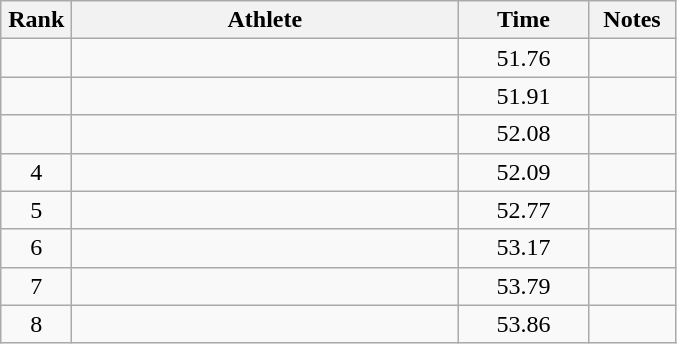<table class="wikitable" style="text-align:center">
<tr>
<th width=40>Rank</th>
<th width=250>Athlete</th>
<th width=80>Time</th>
<th width=50>Notes</th>
</tr>
<tr>
<td></td>
<td align=left></td>
<td>51.76</td>
<td></td>
</tr>
<tr>
<td></td>
<td align=left></td>
<td>51.91</td>
<td></td>
</tr>
<tr>
<td></td>
<td align=left></td>
<td>52.08</td>
<td></td>
</tr>
<tr>
<td>4</td>
<td align=left></td>
<td>52.09</td>
<td></td>
</tr>
<tr>
<td>5</td>
<td align=left></td>
<td>52.77</td>
<td></td>
</tr>
<tr>
<td>6</td>
<td align=left></td>
<td>53.17</td>
<td></td>
</tr>
<tr>
<td>7</td>
<td align=left></td>
<td>53.79</td>
<td></td>
</tr>
<tr>
<td>8</td>
<td align=left></td>
<td>53.86</td>
<td></td>
</tr>
</table>
